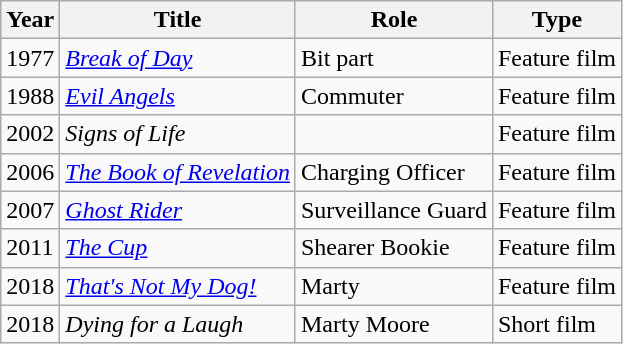<table class="wikitable">
<tr>
<th>Year</th>
<th>Title</th>
<th>Role</th>
<th>Type</th>
</tr>
<tr>
<td>1977</td>
<td><em><a href='#'>Break of Day</a></em></td>
<td>Bit part</td>
<td>Feature film</td>
</tr>
<tr>
<td>1988</td>
<td><em><a href='#'>Evil Angels</a></em></td>
<td>Commuter</td>
<td>Feature film</td>
</tr>
<tr>
<td>2002</td>
<td><em>Signs of Life</em></td>
<td></td>
<td>Feature film</td>
</tr>
<tr>
<td>2006</td>
<td><em><a href='#'>The Book of Revelation</a></em></td>
<td>Charging Officer</td>
<td>Feature film</td>
</tr>
<tr>
<td>2007</td>
<td><em><a href='#'>Ghost Rider</a></em></td>
<td>Surveillance Guard</td>
<td>Feature film</td>
</tr>
<tr>
<td>2011</td>
<td><em><a href='#'>The Cup</a></em></td>
<td>Shearer Bookie</td>
<td>Feature film</td>
</tr>
<tr>
<td>2018</td>
<td><em><a href='#'>That's Not My Dog!</a></em></td>
<td>Marty</td>
<td>Feature film</td>
</tr>
<tr>
<td>2018</td>
<td><em>Dying for a Laugh</em></td>
<td>Marty Moore</td>
<td>Short film</td>
</tr>
</table>
